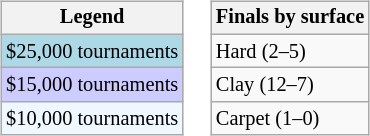<table>
<tr valign=top>
<td><br><table class=wikitable style=font-size:85%>
<tr>
<th>Legend</th>
</tr>
<tr style="background:lightblue;">
<td>$25,000 tournaments</td>
</tr>
<tr style="background:#ccccff;">
<td>$15,000 tournaments</td>
</tr>
<tr style="background:#f0f8ff;">
<td>$10,000 tournaments</td>
</tr>
</table>
</td>
<td><br><table class=wikitable style=font-size:85%>
<tr>
<th>Finals by surface</th>
</tr>
<tr>
<td>Hard (2–5)</td>
</tr>
<tr>
<td>Clay (12–7)</td>
</tr>
<tr>
<td>Carpet (1–0)</td>
</tr>
</table>
</td>
</tr>
</table>
